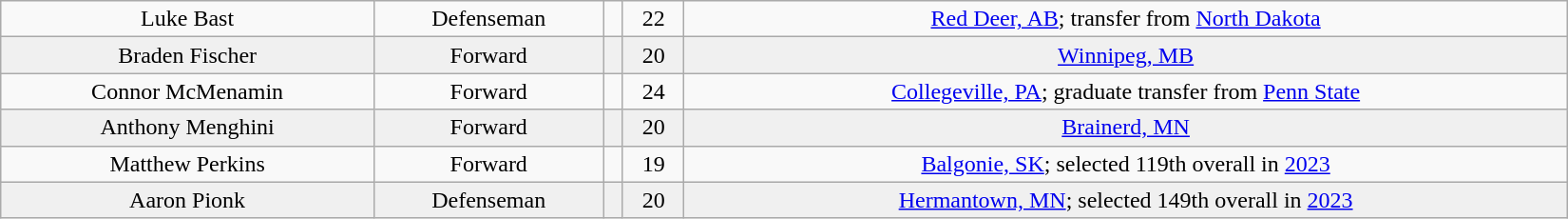<table class="wikitable" width=1100>
<tr align="center" bgcolor="">
<td>Luke Bast</td>
<td>Defenseman</td>
<td></td>
<td>22</td>
<td><a href='#'>Red Deer, AB</a>; transfer from <a href='#'>North Dakota</a></td>
</tr>
<tr align="center" bgcolor="f0f0f0">
<td>Braden Fischer</td>
<td>Forward</td>
<td></td>
<td>20</td>
<td><a href='#'>Winnipeg, MB</a></td>
</tr>
<tr align="center" bgcolor="">
<td>Connor McMenamin</td>
<td>Forward</td>
<td></td>
<td>24</td>
<td><a href='#'>Collegeville, PA</a>; graduate transfer from <a href='#'>Penn State</a></td>
</tr>
<tr align="center" bgcolor="f0f0f0">
<td>Anthony Menghini</td>
<td>Forward</td>
<td></td>
<td>20</td>
<td><a href='#'>Brainerd, MN</a></td>
</tr>
<tr align="center" bgcolor="">
<td>Matthew Perkins</td>
<td>Forward</td>
<td></td>
<td>19</td>
<td><a href='#'>Balgonie, SK</a>; selected 119th overall in <a href='#'>2023</a></td>
</tr>
<tr align="center" bgcolor="f0f0f0">
<td>Aaron Pionk</td>
<td>Defenseman</td>
<td></td>
<td>20</td>
<td><a href='#'>Hermantown, MN</a>; selected 149th overall in <a href='#'>2023</a></td>
</tr>
</table>
